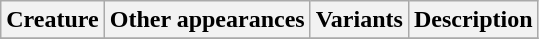<table class="wikitable">
<tr ">
<th>Creature</th>
<th>Other appearances</th>
<th>Variants</th>
<th>Description</th>
</tr>
<tr>
</tr>
</table>
